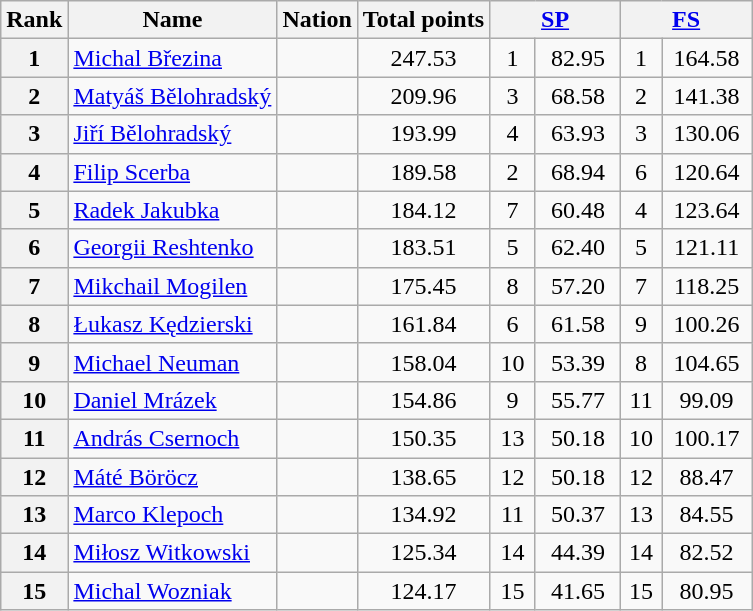<table class="wikitable sortable">
<tr>
<th>Rank</th>
<th>Name</th>
<th>Nation</th>
<th>Total points</th>
<th colspan="2" width="80px"><a href='#'>SP</a></th>
<th colspan="2" width="80px"><a href='#'>FS</a></th>
</tr>
<tr>
<th>1</th>
<td><a href='#'>Michal Březina</a></td>
<td></td>
<td align="center">247.53</td>
<td align="center">1</td>
<td align="center">82.95</td>
<td align="center">1</td>
<td align="center">164.58</td>
</tr>
<tr>
<th>2</th>
<td><a href='#'>Matyáš Bělohradský</a></td>
<td></td>
<td align="center">209.96</td>
<td align="center">3</td>
<td align="center">68.58</td>
<td align="center">2</td>
<td align="center">141.38</td>
</tr>
<tr>
<th>3</th>
<td><a href='#'>Jiří Bělohradský</a></td>
<td></td>
<td align="center">193.99</td>
<td align="center">4</td>
<td align="center">63.93</td>
<td align="center">3</td>
<td align="center">130.06</td>
</tr>
<tr>
<th>4</th>
<td><a href='#'>Filip Scerba</a></td>
<td></td>
<td align="center">189.58</td>
<td align="center">2</td>
<td align="center">68.94</td>
<td align="center">6</td>
<td align="center">120.64</td>
</tr>
<tr>
<th>5</th>
<td><a href='#'>Radek Jakubka</a></td>
<td></td>
<td align="center">184.12</td>
<td align="center">7</td>
<td align="center">60.48</td>
<td align="center">4</td>
<td align="center">123.64</td>
</tr>
<tr>
<th>6</th>
<td><a href='#'>Georgii Reshtenko</a></td>
<td></td>
<td align="center">183.51</td>
<td align="center">5</td>
<td align="center">62.40</td>
<td align="center">5</td>
<td align="center">121.11</td>
</tr>
<tr>
<th>7</th>
<td><a href='#'>Mikchail Mogilen</a></td>
<td></td>
<td align="center">175.45</td>
<td align="center">8</td>
<td align="center">57.20</td>
<td align="center">7</td>
<td align="center">118.25</td>
</tr>
<tr>
<th>8</th>
<td><a href='#'>Łukasz Kędzierski</a></td>
<td></td>
<td align="center">161.84</td>
<td align="center">6</td>
<td align="center">61.58</td>
<td align="center">9</td>
<td align="center">100.26</td>
</tr>
<tr>
<th>9</th>
<td><a href='#'>Michael Neuman</a></td>
<td></td>
<td align="center">158.04</td>
<td align="center">10</td>
<td align="center">53.39</td>
<td align="center">8</td>
<td align="center">104.65</td>
</tr>
<tr>
<th>10</th>
<td><a href='#'>Daniel Mrázek</a></td>
<td></td>
<td align="center">154.86</td>
<td align="center">9</td>
<td align="center">55.77</td>
<td align="center">11</td>
<td align="center">99.09</td>
</tr>
<tr>
<th>11</th>
<td><a href='#'>András Csernoch</a></td>
<td></td>
<td align="center">150.35</td>
<td align="center">13</td>
<td align="center">50.18</td>
<td align="center">10</td>
<td align="center">100.17</td>
</tr>
<tr>
<th>12</th>
<td><a href='#'>Máté Böröcz</a></td>
<td></td>
<td align="center">138.65</td>
<td align="center">12</td>
<td align="center">50.18</td>
<td align="center">12</td>
<td align="center">88.47</td>
</tr>
<tr>
<th>13</th>
<td><a href='#'>Marco Klepoch</a></td>
<td></td>
<td align="center">134.92</td>
<td align="center">11</td>
<td align="center">50.37</td>
<td align="center">13</td>
<td align="center">84.55</td>
</tr>
<tr>
<th>14</th>
<td><a href='#'>Miłosz Witkowski</a></td>
<td></td>
<td align="center">125.34</td>
<td align="center">14</td>
<td align="center">44.39</td>
<td align="center">14</td>
<td align="center">82.52</td>
</tr>
<tr>
<th>15</th>
<td><a href='#'>Michal Wozniak</a></td>
<td></td>
<td align="center">124.17</td>
<td align="center">15</td>
<td align="center">41.65</td>
<td align="center">15</td>
<td align="center">80.95</td>
</tr>
</table>
